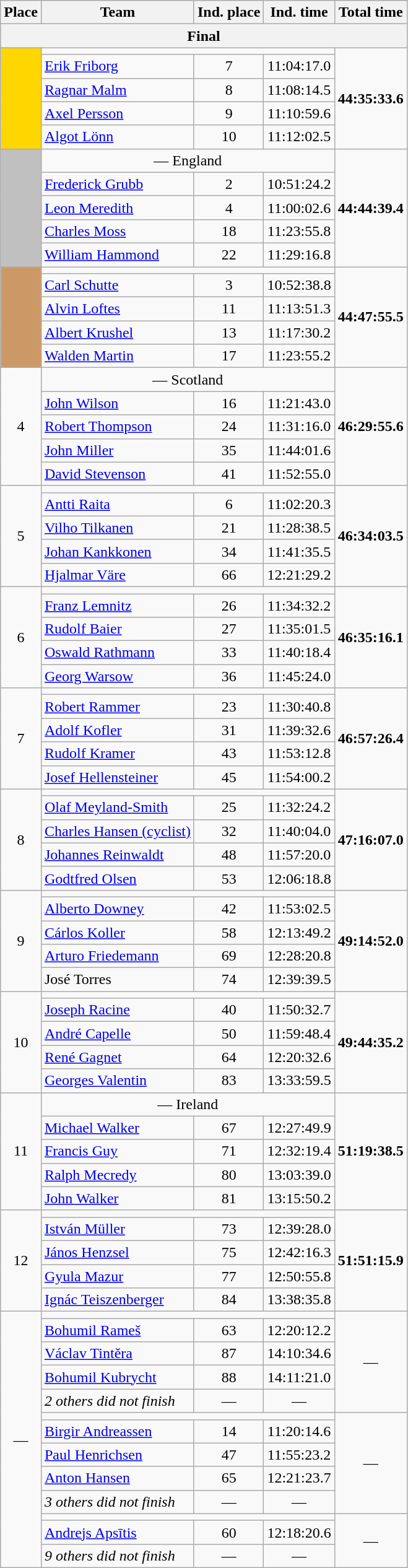<table class=wikitable style="text-align:center">
<tr>
<th>Place</th>
<th>Team</th>
<th>Ind. place</th>
<th>Ind. time</th>
<th>Total time</th>
</tr>
<tr>
<th colspan=5><strong>Final</strong></th>
</tr>
<tr>
<td rowspan=5 bgcolor=gold></td>
<td colspan=3></td>
<td rowspan=5><strong>44:35:33.6</strong></td>
</tr>
<tr>
<td align=left><a href='#'>Erik Friborg</a></td>
<td>7</td>
<td>11:04:17.0</td>
</tr>
<tr>
<td align=left><a href='#'>Ragnar Malm</a></td>
<td>8</td>
<td>11:08:14.5</td>
</tr>
<tr>
<td align=left><a href='#'>Axel Persson</a></td>
<td>9</td>
<td>11:10:59.6</td>
</tr>
<tr>
<td align=left><a href='#'>Algot Lönn</a></td>
<td>10</td>
<td>11:12:02.5</td>
</tr>
<tr>
<td rowspan=5 bgcolor=silver></td>
<td colspan=3> — England</td>
<td rowspan=5><strong>44:44:39.4</strong></td>
</tr>
<tr>
<td align=left><a href='#'>Frederick Grubb</a></td>
<td>2</td>
<td>10:51:24.2</td>
</tr>
<tr>
<td align=left><a href='#'>Leon Meredith</a></td>
<td>4</td>
<td>11:00:02.6</td>
</tr>
<tr>
<td align=left><a href='#'>Charles Moss</a></td>
<td>18</td>
<td>11:23:55.8</td>
</tr>
<tr>
<td align=left><a href='#'>William Hammond</a></td>
<td>22</td>
<td>11:29:16.8</td>
</tr>
<tr>
<td rowspan=5 bgcolor=cc9966></td>
<td colspan=3></td>
<td rowspan=5><strong>44:47:55.5</strong></td>
</tr>
<tr>
<td align=left><a href='#'>Carl Schutte</a></td>
<td>3</td>
<td>10:52:38.8</td>
</tr>
<tr>
<td align=left><a href='#'>Alvin Loftes</a></td>
<td>11</td>
<td>11:13:51.3</td>
</tr>
<tr>
<td align=left><a href='#'>Albert Krushel</a></td>
<td>13</td>
<td>11:17:30.2</td>
</tr>
<tr>
<td align=left><a href='#'>Walden Martin</a></td>
<td>17</td>
<td>11:23:55.2</td>
</tr>
<tr>
<td rowspan=5>4</td>
<td colspan=3> — Scotland</td>
<td rowspan=5><strong>46:29:55.6</strong></td>
</tr>
<tr>
<td align=left><a href='#'>John Wilson</a></td>
<td>16</td>
<td>11:21:43.0</td>
</tr>
<tr>
<td align=left><a href='#'>Robert Thompson</a></td>
<td>24</td>
<td>11:31:16.0</td>
</tr>
<tr>
<td align=left><a href='#'>John Miller</a></td>
<td>35</td>
<td>11:44:01.6</td>
</tr>
<tr>
<td align=left><a href='#'>David Stevenson</a></td>
<td>41</td>
<td>11:52:55.0</td>
</tr>
<tr>
<td rowspan=5>5</td>
<td colspan=3></td>
<td rowspan=5><strong>46:34:03.5</strong></td>
</tr>
<tr>
<td align=left><a href='#'>Antti Raita</a></td>
<td>6</td>
<td>11:02:20.3</td>
</tr>
<tr>
<td align=left><a href='#'>Vilho Tilkanen</a></td>
<td>21</td>
<td>11:28:38.5</td>
</tr>
<tr>
<td align=left><a href='#'>Johan Kankkonen</a></td>
<td>34</td>
<td>11:41:35.5</td>
</tr>
<tr>
<td align=left><a href='#'>Hjalmar Väre</a></td>
<td>66</td>
<td>12:21:29.2</td>
</tr>
<tr>
<td rowspan=5>6</td>
<td colspan=3></td>
<td rowspan=5><strong>46:35:16.1</strong></td>
</tr>
<tr>
<td align=left><a href='#'>Franz Lemnitz</a></td>
<td>26</td>
<td>11:34:32.2</td>
</tr>
<tr>
<td align=left><a href='#'>Rudolf Baier</a></td>
<td>27</td>
<td>11:35:01.5</td>
</tr>
<tr>
<td align=left><a href='#'>Oswald Rathmann</a></td>
<td>33</td>
<td>11:40:18.4</td>
</tr>
<tr>
<td align=left><a href='#'>Georg Warsow</a></td>
<td>36</td>
<td>11:45:24.0</td>
</tr>
<tr>
<td rowspan=5>7</td>
<td colspan=3></td>
<td rowspan=5><strong>46:57:26.4</strong></td>
</tr>
<tr>
<td align=left><a href='#'>Robert Rammer</a></td>
<td>23</td>
<td>11:30:40.8</td>
</tr>
<tr>
<td align=left><a href='#'>Adolf Kofler</a></td>
<td>31</td>
<td>11:39:32.6</td>
</tr>
<tr>
<td align=left><a href='#'>Rudolf Kramer</a></td>
<td>43</td>
<td>11:53:12.8</td>
</tr>
<tr>
<td align=left><a href='#'>Josef Hellensteiner</a></td>
<td>45</td>
<td>11:54:00.2</td>
</tr>
<tr>
<td rowspan=5>8</td>
<td colspan=3></td>
<td rowspan=5><strong>47:16:07.0</strong></td>
</tr>
<tr>
<td align=left><a href='#'>Olaf Meyland-Smith</a></td>
<td>25</td>
<td>11:32:24.2</td>
</tr>
<tr>
<td align=left><a href='#'>Charles Hansen (cyclist)</a></td>
<td>32</td>
<td>11:40:04.0</td>
</tr>
<tr>
<td align=left><a href='#'>Johannes Reinwaldt</a></td>
<td>48</td>
<td>11:57:20.0</td>
</tr>
<tr>
<td align=left><a href='#'>Godtfred Olsen</a></td>
<td>53</td>
<td>12:06:18.8</td>
</tr>
<tr>
<td rowspan=5>9</td>
<td colspan=3></td>
<td rowspan=5><strong>49:14:52.0</strong></td>
</tr>
<tr>
<td align=left><a href='#'>Alberto Downey</a></td>
<td>42</td>
<td>11:53:02.5</td>
</tr>
<tr>
<td align=left><a href='#'>Cárlos Koller</a></td>
<td>58</td>
<td>12:13:49.2</td>
</tr>
<tr>
<td align=left><a href='#'>Arturo Friedemann</a></td>
<td>69</td>
<td>12:28:20.8</td>
</tr>
<tr>
<td align=left>José Torres</td>
<td>74</td>
<td>12:39:39.5</td>
</tr>
<tr>
<td rowspan=5>10</td>
<td colspan=3></td>
<td rowspan=5><strong>49:44:35.2</strong></td>
</tr>
<tr>
<td align=left><a href='#'>Joseph Racine</a></td>
<td>40</td>
<td>11:50:32.7</td>
</tr>
<tr>
<td align=left><a href='#'>André Capelle</a></td>
<td>50</td>
<td>11:59:48.4</td>
</tr>
<tr>
<td align=left><a href='#'>René Gagnet</a></td>
<td>64</td>
<td>12:20:32.6</td>
</tr>
<tr>
<td align=left><a href='#'>Georges Valentin</a></td>
<td>83</td>
<td>13:33:59.5</td>
</tr>
<tr>
<td rowspan=5>11</td>
<td colspan=3> — Ireland</td>
<td rowspan=5><strong>51:19:38.5</strong></td>
</tr>
<tr>
<td align=left><a href='#'>Michael Walker</a></td>
<td>67</td>
<td>12:27:49.9</td>
</tr>
<tr>
<td align=left><a href='#'>Francis Guy</a></td>
<td>71</td>
<td>12:32:19.4</td>
</tr>
<tr>
<td align=left><a href='#'>Ralph Mecredy</a></td>
<td>80</td>
<td>13:03:39.0</td>
</tr>
<tr>
<td align=left><a href='#'>John Walker</a></td>
<td>81</td>
<td>13:15:50.2</td>
</tr>
<tr>
<td rowspan=5>12</td>
<td colspan=3></td>
<td rowspan=5><strong>51:51:15.9</strong></td>
</tr>
<tr>
<td align=left><a href='#'>István Müller</a></td>
<td>73</td>
<td>12:39:28.0</td>
</tr>
<tr>
<td align=left><a href='#'>János Henzsel</a></td>
<td>75</td>
<td>12:42:16.3</td>
</tr>
<tr>
<td align=left><a href='#'>Gyula Mazur</a></td>
<td>77</td>
<td>12:50:55.8</td>
</tr>
<tr>
<td align=left><a href='#'>Ignác Teiszenberger</a></td>
<td>84</td>
<td>13:38:35.8</td>
</tr>
<tr>
<td rowspan=13>—</td>
<td colspan=3></td>
<td rowspan=5>—</td>
</tr>
<tr>
<td align=left><a href='#'>Bohumil Rameš</a></td>
<td>63</td>
<td>12:20:12.2</td>
</tr>
<tr>
<td align=left><a href='#'>Václav Tintěra</a></td>
<td>87</td>
<td>14:10:34.6</td>
</tr>
<tr>
<td align=left><a href='#'>Bohumil Kubrycht</a></td>
<td>88</td>
<td>14:11:21.0</td>
</tr>
<tr>
<td align=left><em>2 others did not finish</em></td>
<td>—</td>
<td>—</td>
</tr>
<tr>
<td colspan=3></td>
<td rowspan=5>—</td>
</tr>
<tr>
<td align=left><a href='#'>Birgir Andreassen</a></td>
<td>14</td>
<td>11:20:14.6</td>
</tr>
<tr>
<td align=left><a href='#'>Paul Henrichsen</a></td>
<td>47</td>
<td>11:55:23.2</td>
</tr>
<tr>
<td align=left><a href='#'>Anton Hansen</a></td>
<td>65</td>
<td>12:21:23.7</td>
</tr>
<tr>
<td align=left><em>3 others did not finish</em></td>
<td>—</td>
<td>—</td>
</tr>
<tr>
<td colspan=3></td>
<td rowspan=3>—</td>
</tr>
<tr>
<td align=left><a href='#'>Andrejs Apsītis</a></td>
<td>60</td>
<td>12:18:20.6</td>
</tr>
<tr>
<td align=left><em>9 others did not finish</em></td>
<td>—</td>
<td>—</td>
</tr>
</table>
